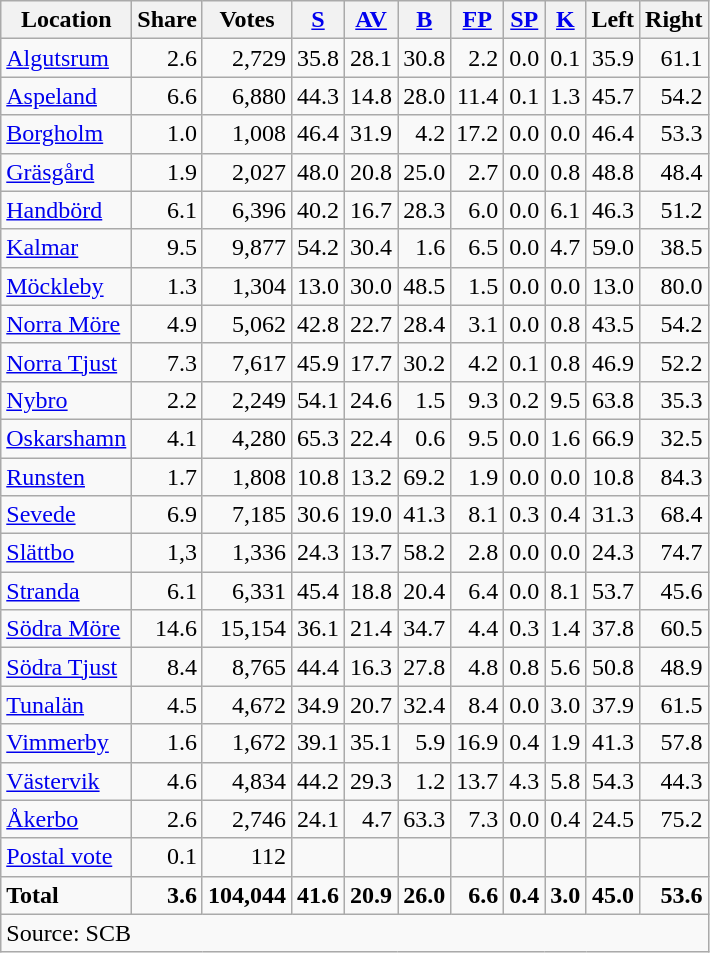<table class="wikitable sortable" style=text-align:right>
<tr>
<th>Location</th>
<th>Share</th>
<th>Votes</th>
<th><a href='#'>S</a></th>
<th><a href='#'>AV</a></th>
<th><a href='#'>B</a></th>
<th><a href='#'>FP</a></th>
<th><a href='#'>SP</a></th>
<th><a href='#'>K</a></th>
<th>Left</th>
<th>Right</th>
</tr>
<tr>
<td align=left><a href='#'>Algutsrum</a></td>
<td>2.6</td>
<td>2,729</td>
<td>35.8</td>
<td>28.1</td>
<td>30.8</td>
<td>2.2</td>
<td>0.0</td>
<td>0.1</td>
<td>35.9</td>
<td>61.1</td>
</tr>
<tr>
<td align=left><a href='#'>Aspeland</a></td>
<td>6.6</td>
<td>6,880</td>
<td>44.3</td>
<td>14.8</td>
<td>28.0</td>
<td>11.4</td>
<td>0.1</td>
<td>1.3</td>
<td>45.7</td>
<td>54.2</td>
</tr>
<tr>
<td align=left><a href='#'>Borgholm</a></td>
<td>1.0</td>
<td>1,008</td>
<td>46.4</td>
<td>31.9</td>
<td>4.2</td>
<td>17.2</td>
<td>0.0</td>
<td>0.0</td>
<td>46.4</td>
<td>53.3</td>
</tr>
<tr>
<td align=left><a href='#'>Gräsgård</a></td>
<td>1.9</td>
<td>2,027</td>
<td>48.0</td>
<td>20.8</td>
<td>25.0</td>
<td>2.7</td>
<td>0.0</td>
<td>0.8</td>
<td>48.8</td>
<td>48.4</td>
</tr>
<tr>
<td align=left><a href='#'>Handbörd</a></td>
<td>6.1</td>
<td>6,396</td>
<td>40.2</td>
<td>16.7</td>
<td>28.3</td>
<td>6.0</td>
<td>0.0</td>
<td>6.1</td>
<td>46.3</td>
<td>51.2</td>
</tr>
<tr>
<td align=left><a href='#'>Kalmar</a></td>
<td>9.5</td>
<td>9,877</td>
<td>54.2</td>
<td>30.4</td>
<td>1.6</td>
<td>6.5</td>
<td>0.0</td>
<td>4.7</td>
<td>59.0</td>
<td>38.5</td>
</tr>
<tr>
<td align=left><a href='#'>Möckleby</a></td>
<td>1.3</td>
<td>1,304</td>
<td>13.0</td>
<td>30.0</td>
<td>48.5</td>
<td>1.5</td>
<td>0.0</td>
<td>0.0</td>
<td>13.0</td>
<td>80.0</td>
</tr>
<tr>
<td align=left><a href='#'>Norra Möre</a></td>
<td>4.9</td>
<td>5,062</td>
<td>42.8</td>
<td>22.7</td>
<td>28.4</td>
<td>3.1</td>
<td>0.0</td>
<td>0.8</td>
<td>43.5</td>
<td>54.2</td>
</tr>
<tr>
<td align=left><a href='#'>Norra Tjust</a></td>
<td>7.3</td>
<td>7,617</td>
<td>45.9</td>
<td>17.7</td>
<td>30.2</td>
<td>4.2</td>
<td>0.1</td>
<td>0.8</td>
<td>46.9</td>
<td>52.2</td>
</tr>
<tr>
<td align=left><a href='#'>Nybro</a></td>
<td>2.2</td>
<td>2,249</td>
<td>54.1</td>
<td>24.6</td>
<td>1.5</td>
<td>9.3</td>
<td>0.2</td>
<td>9.5</td>
<td>63.8</td>
<td>35.3</td>
</tr>
<tr>
<td align=left><a href='#'>Oskarshamn</a></td>
<td>4.1</td>
<td>4,280</td>
<td>65.3</td>
<td>22.4</td>
<td>0.6</td>
<td>9.5</td>
<td>0.0</td>
<td>1.6</td>
<td>66.9</td>
<td>32.5</td>
</tr>
<tr>
<td align=left><a href='#'>Runsten</a></td>
<td>1.7</td>
<td>1,808</td>
<td>10.8</td>
<td>13.2</td>
<td>69.2</td>
<td>1.9</td>
<td>0.0</td>
<td>0.0</td>
<td>10.8</td>
<td>84.3</td>
</tr>
<tr>
<td align=left><a href='#'>Sevede</a></td>
<td>6.9</td>
<td>7,185</td>
<td>30.6</td>
<td>19.0</td>
<td>41.3</td>
<td>8.1</td>
<td>0.3</td>
<td>0.4</td>
<td>31.3</td>
<td>68.4</td>
</tr>
<tr>
<td align=left><a href='#'>Slättbo</a></td>
<td>1,3</td>
<td>1,336</td>
<td>24.3</td>
<td>13.7</td>
<td>58.2</td>
<td>2.8</td>
<td>0.0</td>
<td>0.0</td>
<td>24.3</td>
<td>74.7</td>
</tr>
<tr>
<td align=left><a href='#'>Stranda</a></td>
<td>6.1</td>
<td>6,331</td>
<td>45.4</td>
<td>18.8</td>
<td>20.4</td>
<td>6.4</td>
<td>0.0</td>
<td>8.1</td>
<td>53.7</td>
<td>45.6</td>
</tr>
<tr>
<td align=left><a href='#'>Södra Möre</a></td>
<td>14.6</td>
<td>15,154</td>
<td>36.1</td>
<td>21.4</td>
<td>34.7</td>
<td>4.4</td>
<td>0.3</td>
<td>1.4</td>
<td>37.8</td>
<td>60.5</td>
</tr>
<tr>
<td align=left><a href='#'>Södra Tjust</a></td>
<td>8.4</td>
<td>8,765</td>
<td>44.4</td>
<td>16.3</td>
<td>27.8</td>
<td>4.8</td>
<td>0.8</td>
<td>5.6</td>
<td>50.8</td>
<td>48.9</td>
</tr>
<tr>
<td align=left><a href='#'>Tunalän</a></td>
<td>4.5</td>
<td>4,672</td>
<td>34.9</td>
<td>20.7</td>
<td>32.4</td>
<td>8.4</td>
<td>0.0</td>
<td>3.0</td>
<td>37.9</td>
<td>61.5</td>
</tr>
<tr>
<td align=left><a href='#'>Vimmerby</a></td>
<td>1.6</td>
<td>1,672</td>
<td>39.1</td>
<td>35.1</td>
<td>5.9</td>
<td>16.9</td>
<td>0.4</td>
<td>1.9</td>
<td>41.3</td>
<td>57.8</td>
</tr>
<tr>
<td align=left><a href='#'>Västervik</a></td>
<td>4.6</td>
<td>4,834</td>
<td>44.2</td>
<td>29.3</td>
<td>1.2</td>
<td>13.7</td>
<td>4.3</td>
<td>5.8</td>
<td>54.3</td>
<td>44.3</td>
</tr>
<tr>
<td align=left><a href='#'>Åkerbo</a></td>
<td>2.6</td>
<td>2,746</td>
<td>24.1</td>
<td>4.7</td>
<td>63.3</td>
<td>7.3</td>
<td>0.0</td>
<td>0.4</td>
<td>24.5</td>
<td>75.2</td>
</tr>
<tr>
<td align=left><a href='#'>Postal vote</a></td>
<td>0.1</td>
<td>112</td>
<td></td>
<td></td>
<td></td>
<td></td>
<td></td>
<td></td>
<td></td>
<td></td>
</tr>
<tr>
<td align=left><strong>Total</strong></td>
<td><strong>3.6</strong></td>
<td><strong>104,044</strong></td>
<td><strong>41.6</strong></td>
<td><strong>20.9</strong></td>
<td><strong>26.0</strong></td>
<td><strong>6.6</strong></td>
<td><strong>0.4</strong></td>
<td><strong>3.0</strong></td>
<td><strong>45.0</strong></td>
<td><strong>53.6</strong></td>
</tr>
<tr>
<td align=left colspan=11>Source: SCB </td>
</tr>
</table>
